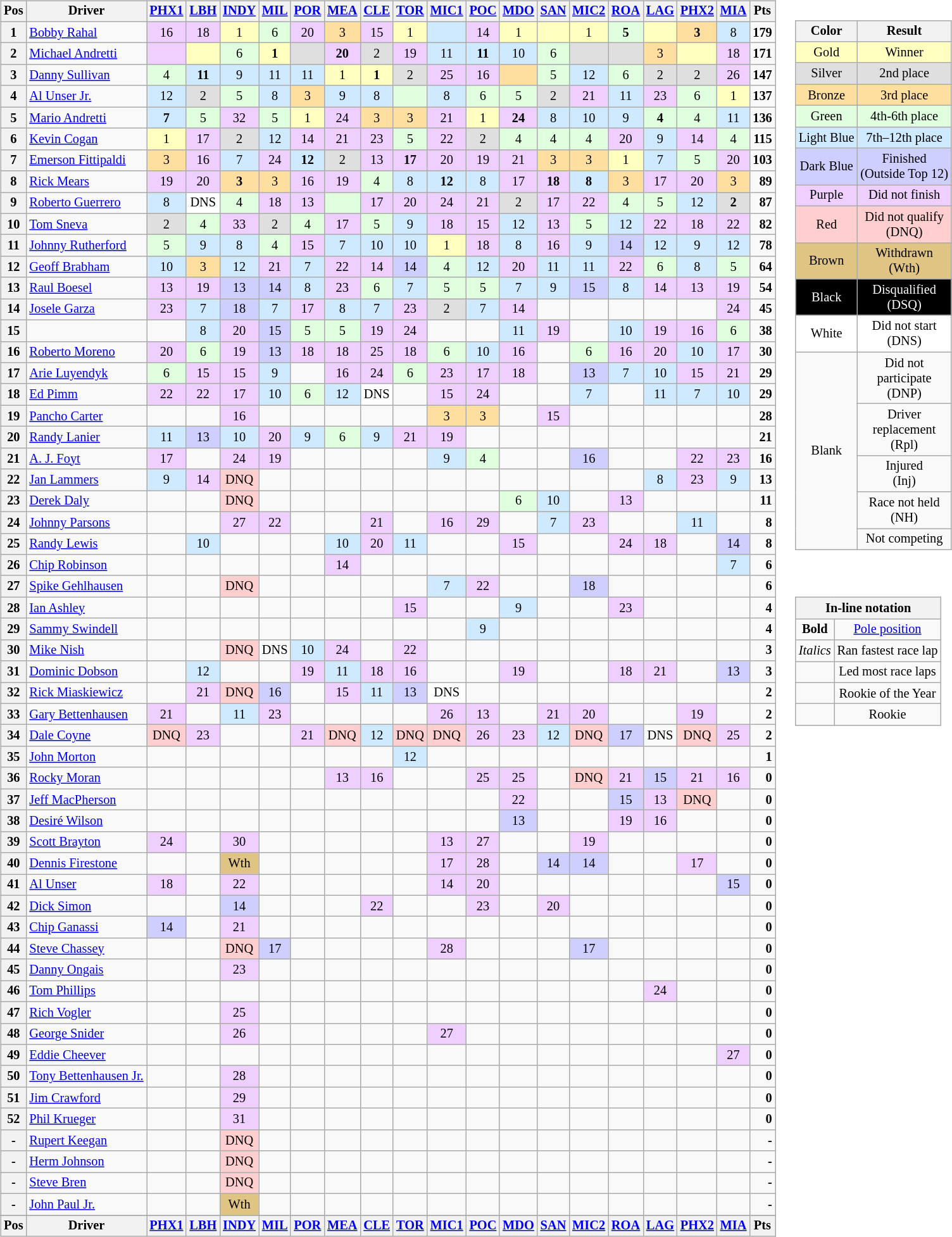<table>
<tr>
<td><br><table class="wikitable" style="font-size: 85%; text-align:center;">
<tr valign="top">
<th valign="middle">Pos</th>
<th valign="middle">Driver</th>
<th width="27"><a href='#'>PHX1</a> </th>
<th width="27"><a href='#'>LBH</a> </th>
<th width="27"><a href='#'>INDY</a> </th>
<th width="27"><a href='#'>MIL</a> </th>
<th width="27"><a href='#'>POR</a> </th>
<th width="27"><a href='#'>MEA</a> </th>
<th width="27"><a href='#'>CLE</a> </th>
<th width="27"><a href='#'>TOR</a> </th>
<th width="27"><a href='#'>MIC1</a> </th>
<th width="27"><a href='#'>POC</a> </th>
<th width="27"><a href='#'>MDO</a> </th>
<th width="27"><a href='#'>SAN</a> </th>
<th width="27"><a href='#'>MIC2</a> </th>
<th width="27"><a href='#'>ROA</a> </th>
<th width="27"><a href='#'>LAG</a> </th>
<th width="27"><a href='#'>PHX2</a> </th>
<th width="27"><a href='#'>MIA</a> </th>
<th valign="middle">Pts</th>
</tr>
<tr>
<th>1</th>
<td style="text-align:left;"> <a href='#'>Bobby Rahal</a></td>
<td style="background:#efcfff;">16</td>
<td style="background:#efcfff;">18</td>
<td style="background:#ffffbf;">1</td>
<td style="background:#DFFFDF;">6</td>
<td style="background:#efcfff;">20</td>
<td style="background:#ffdf9f;">3</td>
<td style="background:#efcfff;">15</td>
<td style="background:#ffffbf;">1</td>
<td style="background:#cfeaff;"></td>
<td style="background:#efcfff;">14</td>
<td style="background:#ffffbf;">1</td>
<td style="background:#ffffbf;"></td>
<td style="background:#ffffbf;">1</td>
<td style="background:#dfffdf;"><strong>5</strong></td>
<td style="background:#ffffbf;"></td>
<td style="background:#ffdf9f;"><strong>3</strong></td>
<td style="background:#cfeaff;">8</td>
<td align="right"><strong>179</strong></td>
</tr>
<tr>
<th>2</th>
<td style="text-align:left;"> <a href='#'>Michael Andretti</a></td>
<td style="background:#efcfff;"></td>
<td style="background:#ffffbf;"></td>
<td style="background:#DFFFDF;">6</td>
<td style="background:#ffffbf;"><strong>1</strong></td>
<td style="background:#dfdfdf;"></td>
<td style="background:#efcfff;"><strong>20</strong></td>
<td style="background:#dfdfdf;">2</td>
<td style="background:#efcfff;">19</td>
<td style="background:#cfeaff;">11</td>
<td style="background:#cfeaff;"><strong>11</strong></td>
<td style="background:#cfeaff;">10</td>
<td style="background:#DFFFDF;">6</td>
<td style="background:#dfdfdf;"></td>
<td style="background:#dfdfdf;"></td>
<td style="background:#ffdf9f;">3</td>
<td style="background:#ffffbf;"></td>
<td style="background:#efcfff;">18</td>
<td align="right"><strong>171</strong></td>
</tr>
<tr>
<th>3</th>
<td style="text-align:left;"> <a href='#'>Danny Sullivan</a></td>
<td style="background:#dfffdf;">4</td>
<td style="background:#CFEAFF;"><strong>11</strong></td>
<td style="background:#cfeaff;">9</td>
<td style="background:#CFEAFF;">11</td>
<td style="background:#CFEAFF;">11</td>
<td style="background:#ffffbf;">1</td>
<td style="background:#ffffbf;"><strong>1</strong></td>
<td style="background:#dfdfdf;">2</td>
<td style="background:#efcfff;">25</td>
<td style="background:#efcfff;">16</td>
<td style="background:#ffdf9f;"></td>
<td style="background:#dfffdf;">5</td>
<td style="background:#CFEAFF;">12</td>
<td style="background:#DFFFDF;">6</td>
<td style="background:#dfdfdf;">2</td>
<td style="background:#dfdfdf;">2</td>
<td style="background:#efcfff;">26</td>
<td align="right"><strong>147</strong></td>
</tr>
<tr>
<th>4</th>
<td style="text-align:left;"> <a href='#'>Al Unser Jr.</a></td>
<td style="background:#CFEAFF;">12</td>
<td style="background:#dfdfdf;">2</td>
<td style="background:#dfffdf;">5</td>
<td style="background:#cfeaff;">8</td>
<td style="background:#ffdf9f;">3</td>
<td style="background:#cfeaff;">9</td>
<td style="background:#cfeaff;">8</td>
<td style="background:#dfffdf;"></td>
<td style="background:#cfeaff;">8</td>
<td style="background:#DFFFDF;">6</td>
<td style="background:#dfffdf;">5</td>
<td style="background:#dfdfdf;">2</td>
<td style="background:#efcfff;">21</td>
<td style="background:#CFEAFF;">11</td>
<td style="background:#efcfff;">23</td>
<td style="background:#DFFFDF;">6</td>
<td style="background:#ffffbf;">1</td>
<td align="right"><strong>137</strong></td>
</tr>
<tr>
<th>5</th>
<td style="text-align:left;"> <a href='#'>Mario Andretti</a></td>
<td style="background:#cfeaff;"><strong>7</strong></td>
<td style="background:#dfffdf;">5</td>
<td style="background:#efcfff;">32</td>
<td style="background:#dfffdf;">5</td>
<td style="background:#ffffbf;">1</td>
<td style="background:#efcfff;">24</td>
<td style="background:#ffdf9f;">3</td>
<td style="background:#ffdf9f;">3</td>
<td style="background:#efcfff;">21</td>
<td style="background:#ffffbf;">1</td>
<td style="background:#efcfff;"><strong>24</strong></td>
<td style="background:#cfeaff;">8</td>
<td style="background:#cfeaff;">10</td>
<td style="background:#cfeaff;">9</td>
<td style="background:#dfffdf;"><strong>4</strong></td>
<td style="background:#dfffdf;">4</td>
<td style="background:#CFEAFF;">11</td>
<td align="right"><strong>136</strong></td>
</tr>
<tr>
<th>6</th>
<td style="text-align:left;"> <a href='#'>Kevin Cogan</a></td>
<td style="background:#ffffbf;">1</td>
<td style="background:#efcfff;">17</td>
<td style="background:#dfdfdf;">2</td>
<td style="background:#CFEAFF;">12</td>
<td style="background:#efcfff;">14</td>
<td style="background:#efcfff;">21</td>
<td style="background:#efcfff;">23</td>
<td style="background:#dfffdf;">5</td>
<td style="background:#efcfff;">22</td>
<td style="background:#dfdfdf;">2</td>
<td style="background:#dfffdf;">4</td>
<td style="background:#dfffdf;">4</td>
<td style="background:#dfffdf;">4</td>
<td style="background:#efcfff;">20</td>
<td style="background:#cfeaff;">9</td>
<td style="background:#efcfff;">14</td>
<td style="background:#dfffdf;">4</td>
<td align="right"><strong>115</strong></td>
</tr>
<tr>
<th>7</th>
<td style="text-align:left;"> <a href='#'>Emerson Fittipaldi</a></td>
<td style="background:#ffdf9f;">3</td>
<td style="background:#efcfff;">16</td>
<td style="background:#cfeaff;">7</td>
<td style="background:#efcfff;">24</td>
<td style="background:#CFEAFF;"><strong>12</strong></td>
<td style="background:#dfdfdf;">2</td>
<td style="background:#efcfff;">13</td>
<td style="background:#efcfff;"><strong>17</strong></td>
<td style="background:#efcfff;">20</td>
<td style="background:#efcfff;">19</td>
<td style="background:#efcfff;">21</td>
<td style="background:#ffdf9f;">3</td>
<td style="background:#ffdf9f;">3</td>
<td style="background:#ffffbf;">1</td>
<td style="background:#cfeaff;">7</td>
<td style="background:#dfffdf;">5</td>
<td style="background:#efcfff;">20</td>
<td align="right"><strong>103</strong></td>
</tr>
<tr>
<th>8</th>
<td style="text-align:left;"> <a href='#'>Rick Mears</a></td>
<td style="background:#efcfff;">19</td>
<td style="background:#efcfff;">20</td>
<td style="background:#ffdf9f;"><strong>3</strong></td>
<td style="background:#ffdf9f;">3</td>
<td style="background:#efcfff;">16</td>
<td style="background:#efcfff;">19</td>
<td style="background:#dfffdf;">4</td>
<td style="background:#cfeaff;">8</td>
<td style="background:#CFEAFF;"><strong>12</strong></td>
<td style="background:#cfeaff;">8</td>
<td style="background:#efcfff;">17</td>
<td style="background:#efcfff;"><strong>18</strong></td>
<td style="background:#cfeaff;"><strong>8</strong></td>
<td style="background:#ffdf9f;">3</td>
<td style="background:#efcfff;">17</td>
<td style="background:#efcfff;">20</td>
<td style="background:#ffdf9f;">3</td>
<td align="right"><strong>89</strong></td>
</tr>
<tr>
<th>9</th>
<td style="text-align:left;"> <a href='#'>Roberto Guerrero</a></td>
<td style="background:#cfeaff;">8</td>
<td style="background:#FFFFFF;">DNS</td>
<td style="background:#dfffdf;">4</td>
<td style="background:#efcfff;">18</td>
<td style="background:#efcfff;">13</td>
<td style="background:#dfffdf;"></td>
<td style="background:#efcfff;">17</td>
<td style="background:#efcfff;">20</td>
<td style="background:#efcfff;">24</td>
<td style="background:#efcfff;">21</td>
<td style="background:#dfdfdf;">2</td>
<td style="background:#efcfff;">17</td>
<td style="background:#efcfff;">22</td>
<td style="background:#dfffdf;">4</td>
<td style="background:#dfffdf;">5</td>
<td style="background:#CFEAFF;">12</td>
<td style="background:#dfdfdf;"><strong>2</strong></td>
<td align="right"><strong>87</strong></td>
</tr>
<tr>
<th>10</th>
<td style="text-align:left;"> <a href='#'>Tom Sneva</a></td>
<td style="background:#dfdfdf;">2</td>
<td style="background:#dfffdf;">4</td>
<td style="background:#efcfff;">33</td>
<td style="background:#dfdfdf;">2</td>
<td style="background:#dfffdf;">4</td>
<td style="background:#efcfff;">17</td>
<td style="background:#dfffdf;">5</td>
<td style="background:#cfeaff;">9</td>
<td style="background:#efcfff;">18</td>
<td style="background:#efcfff;">15</td>
<td style="background:#CFEAFF;">12</td>
<td style="background:#efcfff;">13</td>
<td style="background:#dfffdf;">5</td>
<td style="background:#CFEAFF;">12</td>
<td style="background:#efcfff;">22</td>
<td style="background:#efcfff;">18</td>
<td style="background:#efcfff;">22</td>
<td align="right"><strong>82</strong></td>
</tr>
<tr>
<th>11</th>
<td style="text-align:left;"> <a href='#'>Johnny Rutherford</a></td>
<td style="background:#dfffdf;">5</td>
<td style="background:#cfeaff;">9</td>
<td style="background:#cfeaff;">8</td>
<td style="background:#dfffdf;">4</td>
<td style="background:#efcfff;">15</td>
<td style="background:#cfeaff;">7</td>
<td style="background:#cfeaff;">10</td>
<td style="background:#cfeaff;">10</td>
<td style="background:#ffffbf;">1</td>
<td style="background:#efcfff;">18</td>
<td style="background:#cfeaff;">8</td>
<td style="background:#efcfff;">16</td>
<td style="background:#cfeaff;">9</td>
<td style="background:#cfcfff;">14</td>
<td style="background:#CFEAFF;">12</td>
<td style="background:#cfeaff;">9</td>
<td style="background:#CFEAFF;">12</td>
<td align="right"><strong>78</strong></td>
</tr>
<tr>
<th>12</th>
<td style="text-align:left;"> <a href='#'>Geoff Brabham</a></td>
<td style="background:#cfeaff;">10</td>
<td style="background:#ffdf9f;">3</td>
<td style="background:#CFEAFF;">12</td>
<td style="background:#efcfff;">21</td>
<td style="background:#cfeaff;">7</td>
<td style="background:#efcfff;">22</td>
<td style="background:#efcfff;">14</td>
<td style="background:#cfcfff;">14</td>
<td style="background:#dfffdf;">4</td>
<td style="background:#CFEAFF;">12</td>
<td style="background:#efcfff;">20</td>
<td style="background:#CFEAFF;">11</td>
<td style="background:#CFEAFF;">11</td>
<td style="background:#efcfff;">22</td>
<td style="background:#DFFFDF;">6</td>
<td style="background:#cfeaff;">8</td>
<td style="background:#dfffdf;">5</td>
<td align="right"><strong>64</strong></td>
</tr>
<tr>
<th>13</th>
<td style="text-align:left;"> <a href='#'>Raul Boesel</a></td>
<td style="background:#efcfff;">13</td>
<td style="background:#efcfff;">19</td>
<td style="background:#cfcfff;">13</td>
<td style="background:#cfcfff;">14</td>
<td style="background:#cfeaff;">8</td>
<td style="background:#efcfff;">23</td>
<td style="background:#DFFFDF;">6</td>
<td style="background:#cfeaff;">7</td>
<td style="background:#dfffdf;">5</td>
<td style="background:#dfffdf;">5</td>
<td style="background:#cfeaff;">7</td>
<td style="background:#cfeaff;">9</td>
<td style="background:#cfcfff;">15</td>
<td style="background:#cfeaff;">8</td>
<td style="background:#efcfff;">14</td>
<td style="background:#efcfff;">13</td>
<td style="background:#efcfff;">19</td>
<td align="right"><strong>54</strong></td>
</tr>
<tr>
<th>14</th>
<td style="text-align:left;"> <a href='#'>Josele Garza</a></td>
<td style="background:#efcfff;">23</td>
<td style="background:#cfeaff;">7</td>
<td style="background:#cfcfff;">18</td>
<td style="background:#cfeaff;">7</td>
<td style="background:#efcfff;">17</td>
<td style="background:#cfeaff;">8</td>
<td style="background:#cfeaff;">7</td>
<td style="background:#efcfff;">23</td>
<td style="background:#dfdfdf;">2</td>
<td style="background:#cfeaff;">7</td>
<td style="background:#efcfff;">14</td>
<td></td>
<td></td>
<td></td>
<td></td>
<td></td>
<td style="background:#efcfff;">24</td>
<td align="right"><strong>45</strong></td>
</tr>
<tr>
<th>15</th>
<td></td>
<td></td>
<td style="background:#cfeaff;">8</td>
<td style="background:#efcfff;">20</td>
<td style="background:#cfcfff;">15</td>
<td style="background:#dfffdf;">5</td>
<td style="background:#dfffdf;">5</td>
<td style="background:#efcfff;">19</td>
<td style="background:#efcfff;">24</td>
<td></td>
<td></td>
<td style="background:#CFEAFF;">11</td>
<td style="background:#efcfff;">19</td>
<td></td>
<td style="background:#cfeaff;">10</td>
<td style="background:#efcfff;">19</td>
<td style="background:#efcfff;">16</td>
<td style="background:#DFFFDF;">6</td>
<td align="right"><strong>38</strong></td>
</tr>
<tr>
<th>16</th>
<td style="text-align:left;"> <a href='#'>Roberto Moreno</a></td>
<td style="background:#efcfff;">20</td>
<td style="background:#DFFFDF;">6</td>
<td style="background:#efcfff;">19</td>
<td style="background:#cfcfff;">13</td>
<td style="background:#efcfff;">18</td>
<td style="background:#efcfff;">18</td>
<td style="background:#efcfff;">25</td>
<td style="background:#efcfff;">18</td>
<td style="background:#DFFFDF;">6</td>
<td style="background:#cfeaff;">10</td>
<td style="background:#efcfff;">16</td>
<td></td>
<td style="background:#DFFFDF;">6</td>
<td style="background:#efcfff;">16</td>
<td style="background:#efcfff;">20</td>
<td style="background:#cfeaff;">10</td>
<td style="background:#efcfff;">17</td>
<td align="right"><strong>30</strong></td>
</tr>
<tr>
<th>17</th>
<td style="text-align:left;"> <a href='#'>Arie Luyendyk</a></td>
<td style="background:#DFFFDF;">6</td>
<td style="background:#efcfff;">15</td>
<td style="background:#efcfff;">15</td>
<td style="background:#cfeaff;">9</td>
<td></td>
<td style="background:#efcfff;">16</td>
<td style="background:#efcfff;">24</td>
<td style="background:#DFFFDF;">6</td>
<td style="background:#efcfff;">23</td>
<td style="background:#efcfff;">17</td>
<td style="background:#efcfff;">18</td>
<td></td>
<td style="background:#cfcfff;">13</td>
<td style="background:#cfeaff;">7</td>
<td style="background:#cfeaff;">10</td>
<td style="background:#efcfff;">15</td>
<td style="background:#efcfff;">21</td>
<td align="right"><strong>29</strong></td>
</tr>
<tr>
<th>18</th>
<td style="text-align:left;"> <a href='#'>Ed Pimm</a></td>
<td style="background:#efcfff;">22</td>
<td style="background:#efcfff;">22</td>
<td style="background:#efcfff;">17</td>
<td style="background:#cfeaff;">10</td>
<td style="background:#DFFFDF;">6</td>
<td style="background:#CFEAFF;">12</td>
<td style="background:#FFFFFF;">DNS</td>
<td></td>
<td style="background:#efcfff;">15</td>
<td style="background:#efcfff;">24</td>
<td></td>
<td></td>
<td style="background:#cfeaff;">7</td>
<td></td>
<td style="background:#CFEAFF;">11</td>
<td style="background:#cfeaff;">7</td>
<td style="background:#cfeaff;">10</td>
<td align="right"><strong>29</strong></td>
</tr>
<tr>
<th>19</th>
<td style="text-align:left;"> <a href='#'>Pancho Carter</a></td>
<td></td>
<td></td>
<td style="background:#efcfff;">16</td>
<td></td>
<td></td>
<td></td>
<td></td>
<td></td>
<td style="background:#ffdf9f;">3</td>
<td style="background:#ffdf9f;">3</td>
<td></td>
<td style="background:#efcfff;">15</td>
<td></td>
<td></td>
<td></td>
<td></td>
<td></td>
<td align="right"><strong>28</strong></td>
</tr>
<tr>
<th>20</th>
<td style="text-align:left;"> <a href='#'>Randy Lanier</a></td>
<td style="background:#CFEAFF;">11</td>
<td style="background:#cfcfff;">13</td>
<td style="background:#cfeaff;">10</td>
<td style="background:#efcfff;">20</td>
<td style="background:#cfeaff;">9</td>
<td style="background:#DFFFDF;">6</td>
<td style="background:#cfeaff;">9</td>
<td style="background:#efcfff;">21</td>
<td style="background:#efcfff;">19</td>
<td></td>
<td></td>
<td></td>
<td></td>
<td></td>
<td></td>
<td></td>
<td></td>
<td align="right"><strong>21</strong></td>
</tr>
<tr>
<th>21</th>
<td style="text-align:left;"> <a href='#'>A. J. Foyt</a></td>
<td style="background:#efcfff;">17</td>
<td></td>
<td style="background:#efcfff;">24</td>
<td style="background:#efcfff;">19</td>
<td></td>
<td></td>
<td></td>
<td></td>
<td style="background:#cfeaff;">9</td>
<td style="background:#dfffdf;">4</td>
<td></td>
<td></td>
<td style="background:#cfcfff;">16</td>
<td></td>
<td></td>
<td style="background:#efcfff;">22</td>
<td style="background:#efcfff;">23</td>
<td align="right"><strong>16</strong></td>
</tr>
<tr>
<th>22</th>
<td style="text-align:left;"> <a href='#'>Jan Lammers</a></td>
<td style="background:#cfeaff;">9</td>
<td style="background:#efcfff;">14</td>
<td style="background:#ffcfcf;">DNQ</td>
<td></td>
<td></td>
<td></td>
<td></td>
<td></td>
<td></td>
<td></td>
<td></td>
<td></td>
<td></td>
<td></td>
<td style="background:#cfeaff;">8</td>
<td style="background:#efcfff;">23</td>
<td style="background:#cfeaff;">9</td>
<td align="right"><strong>13</strong></td>
</tr>
<tr>
<th>23</th>
<td style="text-align:left;"> <a href='#'>Derek Daly</a></td>
<td></td>
<td></td>
<td style="background:#ffcfcf;">DNQ</td>
<td></td>
<td></td>
<td></td>
<td></td>
<td></td>
<td></td>
<td></td>
<td style="background:#DFFFDF;">6</td>
<td style="background:#cfeaff;">10</td>
<td></td>
<td style="background:#efcfff;">13</td>
<td></td>
<td></td>
<td></td>
<td align="right"><strong>11</strong></td>
</tr>
<tr>
<th>24</th>
<td style="text-align:left;"> <a href='#'>Johnny Parsons</a></td>
<td></td>
<td></td>
<td style="background:#efcfff;">27</td>
<td style="background:#efcfff;">22</td>
<td></td>
<td></td>
<td style="background:#efcfff;">21</td>
<td></td>
<td style="background:#efcfff;">16</td>
<td style="background:#efcfff;">29</td>
<td></td>
<td style="background:#cfeaff;">7</td>
<td style="background:#efcfff;">23</td>
<td></td>
<td></td>
<td style="background:#CFEAFF;">11</td>
<td></td>
<td align="right"><strong>8</strong></td>
</tr>
<tr>
<th>25</th>
<td style="text-align:left;"> <a href='#'>Randy Lewis</a></td>
<td></td>
<td style="background:#cfeaff;">10</td>
<td></td>
<td></td>
<td></td>
<td style="background:#cfeaff;">10</td>
<td style="background:#efcfff;">20</td>
<td style="background:#CFEAFF;">11</td>
<td></td>
<td></td>
<td style="background:#efcfff;">15</td>
<td></td>
<td></td>
<td style="background:#efcfff;">24</td>
<td style="background:#efcfff;">18</td>
<td></td>
<td style="background:#cfcfff;">14</td>
<td align="right"><strong>8</strong></td>
</tr>
<tr>
<th>26</th>
<td style="text-align:left"> <a href='#'>Chip Robinson</a> </td>
<td></td>
<td></td>
<td></td>
<td></td>
<td></td>
<td style="background:#efcfff;">14</td>
<td></td>
<td></td>
<td></td>
<td></td>
<td></td>
<td></td>
<td></td>
<td></td>
<td></td>
<td></td>
<td style="background:#cfeaff;">7</td>
<td align="right"><strong>6</strong></td>
</tr>
<tr>
<th>27</th>
<td style="text-align:left;"> <a href='#'>Spike Gehlhausen</a></td>
<td></td>
<td></td>
<td style="background:#ffcfcf;">DNQ</td>
<td></td>
<td></td>
<td></td>
<td></td>
<td></td>
<td style="background:#cfeaff;">7</td>
<td style="background:#efcfff;">22</td>
<td></td>
<td></td>
<td style="background:#cfcfff;">18</td>
<td></td>
<td></td>
<td></td>
<td></td>
<td align="right"><strong>6</strong></td>
</tr>
<tr>
<th>28</th>
<td style="text-align:left;"> <a href='#'>Ian Ashley</a></td>
<td></td>
<td></td>
<td></td>
<td></td>
<td></td>
<td></td>
<td></td>
<td style="background:#efcfff;">15</td>
<td></td>
<td></td>
<td style="background:#cfeaff;">9</td>
<td></td>
<td></td>
<td style="background:#efcfff;">23</td>
<td></td>
<td></td>
<td></td>
<td align="right"><strong>4</strong></td>
</tr>
<tr>
<th>29</th>
<td style="text-align:left;"> <a href='#'>Sammy Swindell</a></td>
<td></td>
<td></td>
<td></td>
<td></td>
<td></td>
<td></td>
<td></td>
<td></td>
<td></td>
<td style="background:#cfeaff;">9</td>
<td></td>
<td></td>
<td></td>
<td></td>
<td></td>
<td></td>
<td></td>
<td align="right"><strong>4</strong></td>
</tr>
<tr>
<th>30</th>
<td style="text-align:left"> <a href='#'>Mike Nish</a> </td>
<td></td>
<td></td>
<td style="background:#ffcfcf;">DNQ</td>
<td>DNS</td>
<td style="background:#cfeaff;">10</td>
<td style="background:#efcfff;">24</td>
<td></td>
<td style="background:#efcfff;">22</td>
<td></td>
<td></td>
<td></td>
<td></td>
<td></td>
<td></td>
<td></td>
<td></td>
<td></td>
<td align="right"><strong>3</strong></td>
</tr>
<tr>
<th>31</th>
<td style="text-align:left"> <a href='#'>Dominic Dobson</a> </td>
<td></td>
<td style="background:#CFEAFF;">12</td>
<td></td>
<td></td>
<td style="background:#efcfff;">19</td>
<td style="background:#CFEAFF;">11</td>
<td style="background:#efcfff;">18</td>
<td style="background:#efcfff;">16</td>
<td></td>
<td></td>
<td style="background:#efcfff;">19</td>
<td></td>
<td></td>
<td style="background:#efcfff;">18</td>
<td style="background:#efcfff;">21</td>
<td></td>
<td style="background:#cfcfff;">13</td>
<td align="right"><strong>3</strong></td>
</tr>
<tr>
<th>32</th>
<td style="text-align:left"> <a href='#'>Rick Miaskiewicz</a> </td>
<td></td>
<td style="background:#efcfff;">21</td>
<td style="background:#ffcfcf;">DNQ</td>
<td style="background:#cfcfff;">16</td>
<td></td>
<td style="background:#efcfff;">15</td>
<td style="background:#CFEAFF;">11</td>
<td style="background:#cfcfff;">13</td>
<td style="background:#FFFFFF;">DNS</td>
<td></td>
<td></td>
<td></td>
<td></td>
<td></td>
<td></td>
<td></td>
<td></td>
<td align="right"><strong>2</strong></td>
</tr>
<tr>
<th>33</th>
<td style="text-align:left;"> <a href='#'>Gary Bettenhausen</a></td>
<td style="background:#efcfff;">21</td>
<td></td>
<td style="background:#CFEAFF;">11</td>
<td style="background:#efcfff;">23</td>
<td></td>
<td></td>
<td></td>
<td></td>
<td style="background:#efcfff;">26</td>
<td style="background:#efcfff;">13</td>
<td></td>
<td style="background:#efcfff;">21</td>
<td style="background:#efcfff;">20</td>
<td></td>
<td></td>
<td style="background:#efcfff;">19</td>
<td></td>
<td align="right"><strong>2</strong></td>
</tr>
<tr>
<th>34</th>
<td style="text-align:left;"> <a href='#'>Dale Coyne</a></td>
<td style="background:#ffcfcf;">DNQ</td>
<td style="background:#efcfff;">23</td>
<td></td>
<td></td>
<td style="background:#efcfff;">21</td>
<td style="background:#ffcfcf;">DNQ</td>
<td style="background:#CFEAFF;">12</td>
<td style="background:#ffcfcf;">DNQ</td>
<td style="background:#ffcfcf;">DNQ</td>
<td style="background:#efcfff;">26</td>
<td style="background:#efcfff;">23</td>
<td style="background:#CFEAFF;">12</td>
<td style="background:#ffcfcf;">DNQ</td>
<td style="background:#cfcfff;">17</td>
<td>DNS</td>
<td style="background:#ffcfcf;">DNQ</td>
<td style="background:#efcfff;">25</td>
<td align="right"><strong>2</strong></td>
</tr>
<tr>
<th>35</th>
<td style="text-align:left;"> <a href='#'>John Morton</a></td>
<td></td>
<td></td>
<td></td>
<td></td>
<td></td>
<td></td>
<td></td>
<td style="background:#CFEAFF;">12</td>
<td></td>
<td></td>
<td></td>
<td></td>
<td></td>
<td></td>
<td></td>
<td></td>
<td></td>
<td align="right"><strong>1</strong></td>
</tr>
<tr>
<th>36</th>
<td style="text-align:left"> <a href='#'>Rocky Moran</a> </td>
<td></td>
<td></td>
<td></td>
<td></td>
<td></td>
<td style="background:#efcfff;">13</td>
<td style="background:#efcfff;">16</td>
<td></td>
<td></td>
<td style="background:#efcfff;">25</td>
<td style="background:#efcfff;">25</td>
<td></td>
<td style="background:#ffcfcf;">DNQ</td>
<td style="background:#efcfff;">21</td>
<td style="background:#cfcfff;">15</td>
<td style="background:#efcfff;">21</td>
<td style="background:#efcfff;">16</td>
<td align="right"><strong>0</strong></td>
</tr>
<tr>
<th>37</th>
<td style="text-align:left;"> <a href='#'>Jeff MacPherson</a></td>
<td></td>
<td></td>
<td></td>
<td></td>
<td></td>
<td></td>
<td></td>
<td></td>
<td></td>
<td></td>
<td style="background:#efcfff;">22</td>
<td></td>
<td></td>
<td style="background:#cfcfff;">15</td>
<td style="background:#efcfff;">13</td>
<td style="background:#ffcfcf;">DNQ</td>
<td></td>
<td align="right"><strong>0</strong></td>
</tr>
<tr>
<th>38</th>
<td style="text-align:left;"> <a href='#'>Desiré Wilson</a></td>
<td></td>
<td></td>
<td></td>
<td></td>
<td></td>
<td></td>
<td></td>
<td></td>
<td></td>
<td></td>
<td style="background:#cfcfff;">13</td>
<td></td>
<td></td>
<td style="background:#efcfff;">19</td>
<td style="background:#efcfff;">16</td>
<td></td>
<td></td>
<td align="right"><strong>0</strong></td>
</tr>
<tr>
<th>39</th>
<td style="text-align:left;"> <a href='#'>Scott Brayton</a></td>
<td style="background:#efcfff;">24</td>
<td></td>
<td style="background:#efcfff;">30</td>
<td></td>
<td></td>
<td></td>
<td></td>
<td></td>
<td style="background:#efcfff;">13</td>
<td style="background:#efcfff;">27</td>
<td></td>
<td></td>
<td style="background:#efcfff;">19</td>
<td></td>
<td></td>
<td></td>
<td></td>
<td align="right"><strong>0</strong></td>
</tr>
<tr>
<th>40</th>
<td style="text-align:left;"> <a href='#'>Dennis Firestone</a></td>
<td></td>
<td></td>
<td style="background:#dfc484;">Wth</td>
<td></td>
<td></td>
<td></td>
<td></td>
<td></td>
<td style="background:#efcfff;">17</td>
<td style="background:#efcfff;">28</td>
<td></td>
<td style="background:#cfcfff;">14</td>
<td style="background:#cfcfff;">14</td>
<td></td>
<td></td>
<td style="background:#efcfff;">17</td>
<td></td>
<td align="right"><strong>0</strong></td>
</tr>
<tr>
<th>41</th>
<td style="text-align:left;"> <a href='#'>Al Unser</a></td>
<td style="background:#efcfff;">18</td>
<td></td>
<td style="background:#efcfff;">22</td>
<td></td>
<td></td>
<td></td>
<td></td>
<td></td>
<td style="background:#efcfff;">14</td>
<td style="background:#efcfff;">20</td>
<td></td>
<td></td>
<td></td>
<td></td>
<td></td>
<td></td>
<td style="background:#cfcfff;">15</td>
<td align="right"><strong>0</strong></td>
</tr>
<tr>
<th>42</th>
<td style="text-align:left;"> <a href='#'>Dick Simon</a></td>
<td></td>
<td></td>
<td style="background:#cfcfff;">14</td>
<td></td>
<td></td>
<td></td>
<td style="background:#efcfff;">22</td>
<td></td>
<td></td>
<td style="background:#efcfff;">23</td>
<td></td>
<td style="background:#efcfff;">20</td>
<td></td>
<td></td>
<td></td>
<td></td>
<td></td>
<td align="right"><strong>0</strong></td>
</tr>
<tr>
<th>43</th>
<td style="text-align:left;"> <a href='#'>Chip Ganassi</a></td>
<td style="background:#cfcfff;">14</td>
<td></td>
<td style="background:#efcfff;">21</td>
<td></td>
<td></td>
<td></td>
<td></td>
<td></td>
<td></td>
<td></td>
<td></td>
<td></td>
<td></td>
<td></td>
<td></td>
<td></td>
<td></td>
<td align="right"><strong>0</strong></td>
</tr>
<tr>
<th>44</th>
<td style="text-align:left;"> <a href='#'>Steve Chassey</a></td>
<td></td>
<td></td>
<td style="background:#ffcfcf;">DNQ</td>
<td style="background:#cfcfff;">17</td>
<td></td>
<td></td>
<td></td>
<td></td>
<td style="background:#efcfff;">28</td>
<td></td>
<td></td>
<td></td>
<td style="background:#cfcfff;">17</td>
<td></td>
<td></td>
<td></td>
<td></td>
<td align="right"><strong>0</strong></td>
</tr>
<tr>
<th>45</th>
<td style="text-align:left;"> <a href='#'>Danny Ongais</a></td>
<td></td>
<td></td>
<td style="background:#efcfff;">23</td>
<td></td>
<td></td>
<td></td>
<td></td>
<td></td>
<td></td>
<td></td>
<td></td>
<td></td>
<td></td>
<td></td>
<td></td>
<td></td>
<td></td>
<td align="right"><strong>0</strong></td>
</tr>
<tr>
<th>46</th>
<td style="text-align:left;"> <a href='#'>Tom Phillips</a></td>
<td></td>
<td></td>
<td></td>
<td></td>
<td></td>
<td></td>
<td></td>
<td></td>
<td></td>
<td></td>
<td></td>
<td></td>
<td></td>
<td></td>
<td style="background:#efcfff;">24</td>
<td></td>
<td></td>
<td align="right"><strong>0</strong></td>
</tr>
<tr>
<th>47</th>
<td style="text-align:left;"> <a href='#'>Rich Vogler</a></td>
<td></td>
<td></td>
<td style="background:#efcfff;">25</td>
<td></td>
<td></td>
<td></td>
<td></td>
<td></td>
<td></td>
<td></td>
<td></td>
<td></td>
<td></td>
<td></td>
<td></td>
<td></td>
<td></td>
<td align="right"><strong>0</strong></td>
</tr>
<tr>
<th>48</th>
<td style="text-align:left;"> <a href='#'>George Snider</a></td>
<td></td>
<td></td>
<td style="background:#efcfff;">26</td>
<td></td>
<td></td>
<td></td>
<td></td>
<td></td>
<td style="background:#efcfff;">27</td>
<td></td>
<td></td>
<td></td>
<td></td>
<td></td>
<td></td>
<td></td>
<td></td>
<td align="right"><strong>0</strong></td>
</tr>
<tr>
<th>49</th>
<td style="text-align:left;"> <a href='#'>Eddie Cheever</a></td>
<td></td>
<td></td>
<td></td>
<td></td>
<td></td>
<td></td>
<td></td>
<td></td>
<td></td>
<td></td>
<td></td>
<td></td>
<td></td>
<td></td>
<td></td>
<td></td>
<td style="background:#efcfff;">27</td>
<td align="right"><strong>0</strong></td>
</tr>
<tr>
<th>50</th>
<td style="text-align:left;"> <a href='#'>Tony Bettenhausen Jr.</a></td>
<td></td>
<td></td>
<td style="background:#efcfff;">28</td>
<td></td>
<td></td>
<td></td>
<td></td>
<td></td>
<td></td>
<td></td>
<td></td>
<td></td>
<td></td>
<td></td>
<td></td>
<td></td>
<td></td>
<td align="right"><strong>0</strong></td>
</tr>
<tr>
<th>51</th>
<td style="text-align:left;"> <a href='#'>Jim Crawford</a></td>
<td></td>
<td></td>
<td style="background:#efcfff;">29</td>
<td></td>
<td></td>
<td></td>
<td></td>
<td></td>
<td></td>
<td></td>
<td></td>
<td></td>
<td></td>
<td></td>
<td></td>
<td></td>
<td></td>
<td align="right"><strong>0</strong></td>
</tr>
<tr>
<th>52</th>
<td style="text-align:left;"> <a href='#'>Phil Krueger</a></td>
<td></td>
<td></td>
<td style="background:#efcfff;">31</td>
<td></td>
<td></td>
<td></td>
<td></td>
<td></td>
<td></td>
<td></td>
<td></td>
<td></td>
<td></td>
<td></td>
<td></td>
<td></td>
<td></td>
<td align="right"><strong>0</strong></td>
</tr>
<tr>
<th>-</th>
<td style="text-align:left"> <a href='#'>Rupert Keegan</a> </td>
<td></td>
<td></td>
<td style="background:#ffcfcf;">DNQ</td>
<td></td>
<td></td>
<td></td>
<td></td>
<td></td>
<td></td>
<td></td>
<td></td>
<td></td>
<td></td>
<td></td>
<td></td>
<td></td>
<td></td>
<td align="right"><strong>-</strong></td>
</tr>
<tr>
<th>-</th>
<td style="text-align:left;"> <a href='#'>Herm Johnson</a></td>
<td></td>
<td></td>
<td style="background:#ffcfcf;">DNQ</td>
<td></td>
<td></td>
<td></td>
<td></td>
<td></td>
<td></td>
<td></td>
<td></td>
<td></td>
<td></td>
<td></td>
<td></td>
<td></td>
<td></td>
<td align="right"><strong>-</strong></td>
</tr>
<tr>
<th>-</th>
<td style="text-align:left;"> <a href='#'>Steve Bren</a> </td>
<td></td>
<td></td>
<td style="background:#ffcfcf;">DNQ</td>
<td></td>
<td></td>
<td></td>
<td></td>
<td></td>
<td></td>
<td></td>
<td></td>
<td></td>
<td></td>
<td></td>
<td></td>
<td></td>
<td></td>
<td align="right"><strong>-</strong></td>
</tr>
<tr>
<th>-</th>
<td style="text-align:left;"> <a href='#'>John Paul Jr.</a></td>
<td></td>
<td></td>
<td style="background:#dfc484;">Wth</td>
<td></td>
<td></td>
<td></td>
<td></td>
<td></td>
<td></td>
<td></td>
<td></td>
<td></td>
<td></td>
<td></td>
<td></td>
<td></td>
<td></td>
<td align="right"><strong>-</strong></td>
</tr>
<tr>
</tr>
<tr valign="top">
<th valign="middle">Pos</th>
<th valign="middle">Driver</th>
<th width="27"><a href='#'>PHX1</a> </th>
<th width="27"><a href='#'>LBH</a> </th>
<th width="27"><a href='#'>INDY</a> </th>
<th width="27"><a href='#'>MIL</a> </th>
<th width="27"><a href='#'>POR</a> </th>
<th width="27"><a href='#'>MEA</a> </th>
<th width="27"><a href='#'>CLE</a> </th>
<th width="27"><a href='#'>TOR</a> </th>
<th width="27"><a href='#'>MIC1</a> </th>
<th width="27"><a href='#'>POC</a> </th>
<th width="27"><a href='#'>MDO</a> </th>
<th width="27"><a href='#'>SAN</a> </th>
<th width="27"><a href='#'>MIC2</a> </th>
<th width="27"><a href='#'>ROA</a> </th>
<th width="27"><a href='#'>LAG</a> </th>
<th width="27"><a href='#'>PHX2</a> </th>
<th width="27"><a href='#'>MIA</a> </th>
<th valign="middle">Pts</th>
</tr>
</table>
</td>
<td valign="top"><br><table>
<tr>
<td><br><table style="margin-right:0; font-size:85%; text-align:center;" class="wikitable">
<tr>
<th>Color</th>
<th>Result</th>
</tr>
<tr style="background:#FFFFBF;">
<td>Gold</td>
<td>Winner</td>
</tr>
<tr style="background:#DFDFDF;">
<td>Silver</td>
<td>2nd place</td>
</tr>
<tr style="background:#FFDF9F;">
<td>Bronze</td>
<td>3rd place</td>
</tr>
<tr style="background:#DFFFDF;">
<td>Green</td>
<td>4th-6th place<br></td>
</tr>
<tr style="background:#CFEAFF;">
<td>Light Blue</td>
<td>7th–12th place<br></td>
</tr>
<tr style="background:#CFCFFF;">
<td>Dark Blue</td>
<td>Finished<br>(Outside Top 12)</td>
</tr>
<tr style="background:#EFCFFF;">
<td>Purple</td>
<td>Did not finish</td>
</tr>
<tr style="background:#FFCFCF;">
<td>Red</td>
<td>Did not qualify<br>(DNQ)</td>
</tr>
<tr style="background:#DFC484;">
<td>Brown</td>
<td>Withdrawn<br>(Wth)</td>
</tr>
<tr style="background:#000000; color:white">
<td>Black</td>
<td>Disqualified<br>(DSQ)</td>
</tr>
<tr style="background:#FFFFFF;">
<td>White</td>
<td>Did not start<br>(DNS)</td>
</tr>
<tr>
<td rowspan="5">Blank</td>
<td>Did not<br>participate<br>(DNP)</td>
</tr>
<tr>
<td>Driver<br>replacement<br>(Rpl)</td>
</tr>
<tr>
<td>Injured<br>(Inj)</td>
</tr>
<tr>
<td>Race not held<br>(NH)</td>
</tr>
<tr>
<td>Not competing<br></td>
</tr>
</table>
</td>
</tr>
<tr>
<td><br><table style="margin-right:0; font-size:85%; text-align:center;" class="wikitable">
<tr>
<th align=center colspan=2><strong>In-line notation</strong></th>
</tr>
<tr>
<td align=center><strong>Bold</strong></td>
<td align=center><a href='#'>Pole position</a></td>
</tr>
<tr>
<td align=center><em>Italics</em></td>
<td align=center>Ran fastest race lap</td>
</tr>
<tr>
<td align=center></td>
<td align=center>Led most race laps</td>
</tr>
<tr>
<td style="text-align:center"></td>
<td align=center>Rookie of the Year</td>
</tr>
<tr>
<td style="text-align:center"></td>
<td align=center>Rookie</td>
</tr>
</table>
</td>
</tr>
</table>
</td>
</tr>
</table>
